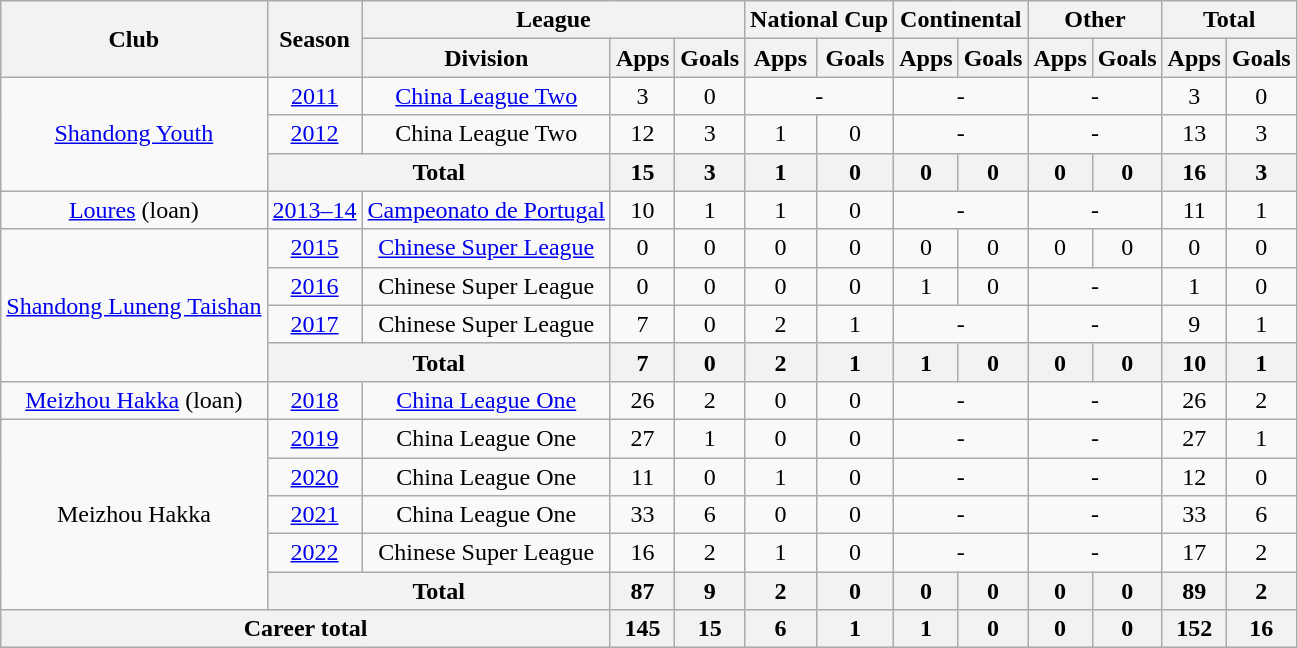<table class="wikitable" style="text-align: center">
<tr>
<th rowspan="2">Club</th>
<th rowspan="2">Season</th>
<th colspan="3">League</th>
<th colspan="2">National Cup</th>
<th colspan="2">Continental</th>
<th colspan="2">Other</th>
<th colspan="2">Total</th>
</tr>
<tr>
<th>Division</th>
<th>Apps</th>
<th>Goals</th>
<th>Apps</th>
<th>Goals</th>
<th>Apps</th>
<th>Goals</th>
<th>Apps</th>
<th>Goals</th>
<th>Apps</th>
<th>Goals</th>
</tr>
<tr>
<td rowspan=3><a href='#'>Shandong Youth</a></td>
<td><a href='#'>2011</a></td>
<td><a href='#'>China League Two</a></td>
<td>3</td>
<td>0</td>
<td colspan="2">-</td>
<td colspan="2">-</td>
<td colspan="2">-</td>
<td>3</td>
<td>0</td>
</tr>
<tr>
<td><a href='#'>2012</a></td>
<td>China League Two</td>
<td>12</td>
<td>3</td>
<td>1</td>
<td>0</td>
<td colspan="2">-</td>
<td colspan="2">-</td>
<td>13</td>
<td>3</td>
</tr>
<tr>
<th colspan=2>Total</th>
<th>15</th>
<th>3</th>
<th>1</th>
<th>0</th>
<th>0</th>
<th>0</th>
<th>0</th>
<th>0</th>
<th>16</th>
<th>3</th>
</tr>
<tr>
<td><a href='#'>Loures</a> (loan)</td>
<td><a href='#'>2013–14</a></td>
<td><a href='#'>Campeonato de Portugal</a></td>
<td>10</td>
<td>1</td>
<td>1</td>
<td>0</td>
<td colspan="2">-</td>
<td colspan="2">-</td>
<td>11</td>
<td>1</td>
</tr>
<tr>
<td rowspan=4><a href='#'>Shandong Luneng Taishan</a></td>
<td><a href='#'>2015</a></td>
<td><a href='#'>Chinese Super League</a></td>
<td>0</td>
<td>0</td>
<td>0</td>
<td>0</td>
<td>0</td>
<td>0</td>
<td>0</td>
<td>0</td>
<td>0</td>
<td>0</td>
</tr>
<tr>
<td><a href='#'>2016</a></td>
<td>Chinese Super League</td>
<td>0</td>
<td>0</td>
<td>0</td>
<td>0</td>
<td>1</td>
<td>0</td>
<td colspan="2">-</td>
<td>1</td>
<td>0</td>
</tr>
<tr>
<td><a href='#'>2017</a></td>
<td>Chinese Super League</td>
<td>7</td>
<td>0</td>
<td>2</td>
<td>1</td>
<td colspan="2">-</td>
<td colspan="2">-</td>
<td>9</td>
<td>1</td>
</tr>
<tr>
<th colspan=2>Total</th>
<th>7</th>
<th>0</th>
<th>2</th>
<th>1</th>
<th>1</th>
<th>0</th>
<th>0</th>
<th>0</th>
<th>10</th>
<th>1</th>
</tr>
<tr>
<td><a href='#'>Meizhou Hakka</a> (loan)</td>
<td><a href='#'>2018</a></td>
<td><a href='#'>China League One</a></td>
<td>26</td>
<td>2</td>
<td>0</td>
<td>0</td>
<td colspan="2">-</td>
<td colspan="2">-</td>
<td>26</td>
<td>2</td>
</tr>
<tr>
<td rowspan=5>Meizhou Hakka</td>
<td><a href='#'>2019</a></td>
<td>China League One</td>
<td>27</td>
<td>1</td>
<td>0</td>
<td>0</td>
<td colspan="2">-</td>
<td colspan="2">-</td>
<td>27</td>
<td>1</td>
</tr>
<tr>
<td><a href='#'>2020</a></td>
<td>China League One</td>
<td>11</td>
<td>0</td>
<td>1</td>
<td>0</td>
<td colspan="2">-</td>
<td colspan="2">-</td>
<td>12</td>
<td>0</td>
</tr>
<tr>
<td><a href='#'>2021</a></td>
<td>China League One</td>
<td>33</td>
<td>6</td>
<td>0</td>
<td>0</td>
<td colspan="2">-</td>
<td colspan="2">-</td>
<td>33</td>
<td>6</td>
</tr>
<tr>
<td><a href='#'>2022</a></td>
<td>Chinese Super League</td>
<td>16</td>
<td>2</td>
<td>1</td>
<td>0</td>
<td colspan="2">-</td>
<td colspan="2">-</td>
<td>17</td>
<td>2</td>
</tr>
<tr>
<th colspan=2>Total</th>
<th>87</th>
<th>9</th>
<th>2</th>
<th>0</th>
<th>0</th>
<th>0</th>
<th>0</th>
<th>0</th>
<th>89</th>
<th>2</th>
</tr>
<tr>
<th colspan=3>Career total</th>
<th>145</th>
<th>15</th>
<th>6</th>
<th>1</th>
<th>1</th>
<th>0</th>
<th>0</th>
<th>0</th>
<th>152</th>
<th>16</th>
</tr>
</table>
